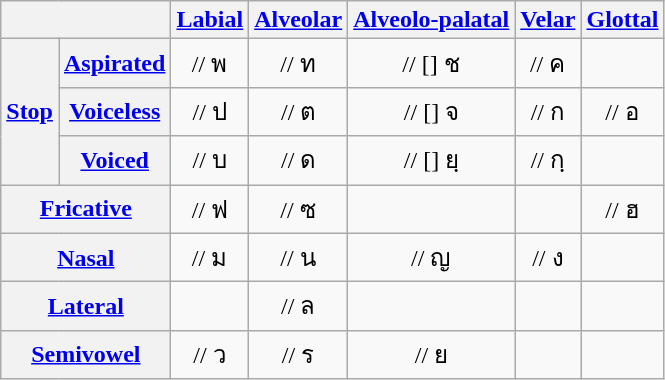<table class="wikitable">
<tr align="center">
<th colspan="2"></th>
<th><a href='#'>Labial</a></th>
<th><a href='#'>Alveolar</a></th>
<th><a href='#'>Alveolo-palatal</a></th>
<th><a href='#'>Velar</a></th>
<th><a href='#'>Glottal</a></th>
</tr>
<tr align="center">
<th rowspan="3"><a href='#'>Stop</a></th>
<th><a href='#'>Aspirated</a></th>
<td>// พ</td>
<td>// ท</td>
<td>// [] ช</td>
<td>// ค</td>
<td></td>
</tr>
<tr align="center">
<th><a href='#'>Voiceless</a></th>
<td>// ป</td>
<td>// ต</td>
<td>// [] จ</td>
<td>// ก</td>
<td>// อ</td>
</tr>
<tr align="center">
<th><a href='#'>Voiced</a></th>
<td>// บ</td>
<td>// ด</td>
<td>// [] ยฺ</td>
<td>// กฺ</td>
<td></td>
</tr>
<tr align="center">
<th colspan="2"><a href='#'>Fricative</a></th>
<td>// ฟ</td>
<td>// ซ</td>
<td></td>
<td></td>
<td>// ฮ</td>
</tr>
<tr align="center">
<th colspan="2"><a href='#'>Nasal</a></th>
<td>// ม</td>
<td>// น</td>
<td>// ญ</td>
<td>// ง</td>
<td></td>
</tr>
<tr align="center">
<th colspan="2"><a href='#'>Lateral</a></th>
<td></td>
<td>// ล</td>
<td></td>
<td></td>
<td></td>
</tr>
<tr align="center">
<th colspan="2"><a href='#'>Semivowel</a></th>
<td>// ว</td>
<td>// ร</td>
<td>// ย</td>
<td></td>
<td></td>
</tr>
</table>
